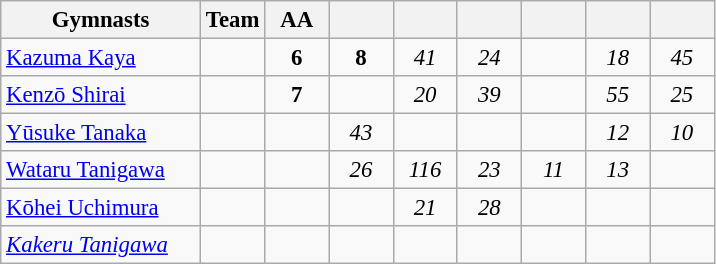<table class="wikitable sortable collapsible autocollapse plainrowheaders" style="text-align:center; font-size:95%;">
<tr>
<th width=28% class=unsortable>Gymnasts</th>
<th width=9% class=unsortable>Team</th>
<th width=9% class=unsortable>AA</th>
<th width=9% class=unsortable></th>
<th width=9% class=unsortable></th>
<th width=9% class=unsortable></th>
<th width=9% class=unsortable></th>
<th width=9% class=unsortable></th>
<th width=9% class=unsortable></th>
</tr>
<tr>
<td align=left><a href='#'>Kazuma Kaya</a></td>
<td></td>
<td><strong>6</strong></td>
<td><strong>8</strong></td>
<td><em>41</em></td>
<td><em>24</em></td>
<td></td>
<td><em>18</em></td>
<td><em>45</em></td>
</tr>
<tr>
<td align=left><a href='#'>Kenzō Shirai</a></td>
<td></td>
<td><strong>7</strong></td>
<td></td>
<td><em>20</em></td>
<td><em>39</em></td>
<td></td>
<td><em>55</em></td>
<td><em>25</em></td>
</tr>
<tr>
<td align=left><a href='#'>Yūsuke Tanaka</a></td>
<td></td>
<td></td>
<td><em>43</em></td>
<td></td>
<td></td>
<td></td>
<td><em>12</em></td>
<td><em>10</em></td>
</tr>
<tr>
<td align=left><a href='#'>Wataru Tanigawa</a></td>
<td></td>
<td></td>
<td><em>26</em></td>
<td><em>116</em></td>
<td><em>23</em></td>
<td><em>11</em></td>
<td><em>13</em></td>
<td></td>
</tr>
<tr>
<td align=left><a href='#'>Kōhei Uchimura</a></td>
<td></td>
<td></td>
<td></td>
<td><em>21</em></td>
<td><em>28</em></td>
<td></td>
<td></td>
<td></td>
</tr>
<tr>
<td align=left><em><a href='#'>Kakeru Tanigawa</a></em></td>
<td></td>
<td></td>
<td></td>
<td></td>
<td></td>
<td></td>
<td></td>
<td></td>
</tr>
</table>
